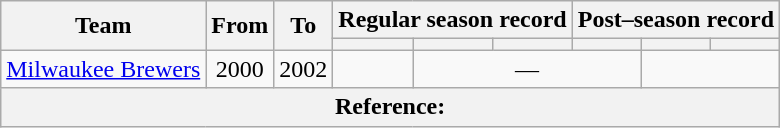<table class="wikitable" Style="text-align: center">
<tr>
<th rowspan="2">Team</th>
<th rowspan="2">From</th>
<th rowspan="2">To</th>
<th colspan="3">Regular season record</th>
<th colspan="3">Post–season record</th>
</tr>
<tr>
<th></th>
<th></th>
<th></th>
<th></th>
<th></th>
<th></th>
</tr>
<tr>
<td><a href='#'>Milwaukee Brewers</a></td>
<td>2000</td>
<td>2002</td>
<td></td>
<td colspan="3">—</td>
</tr>
<tr>
<th colspan="9">Reference:</th>
</tr>
</table>
